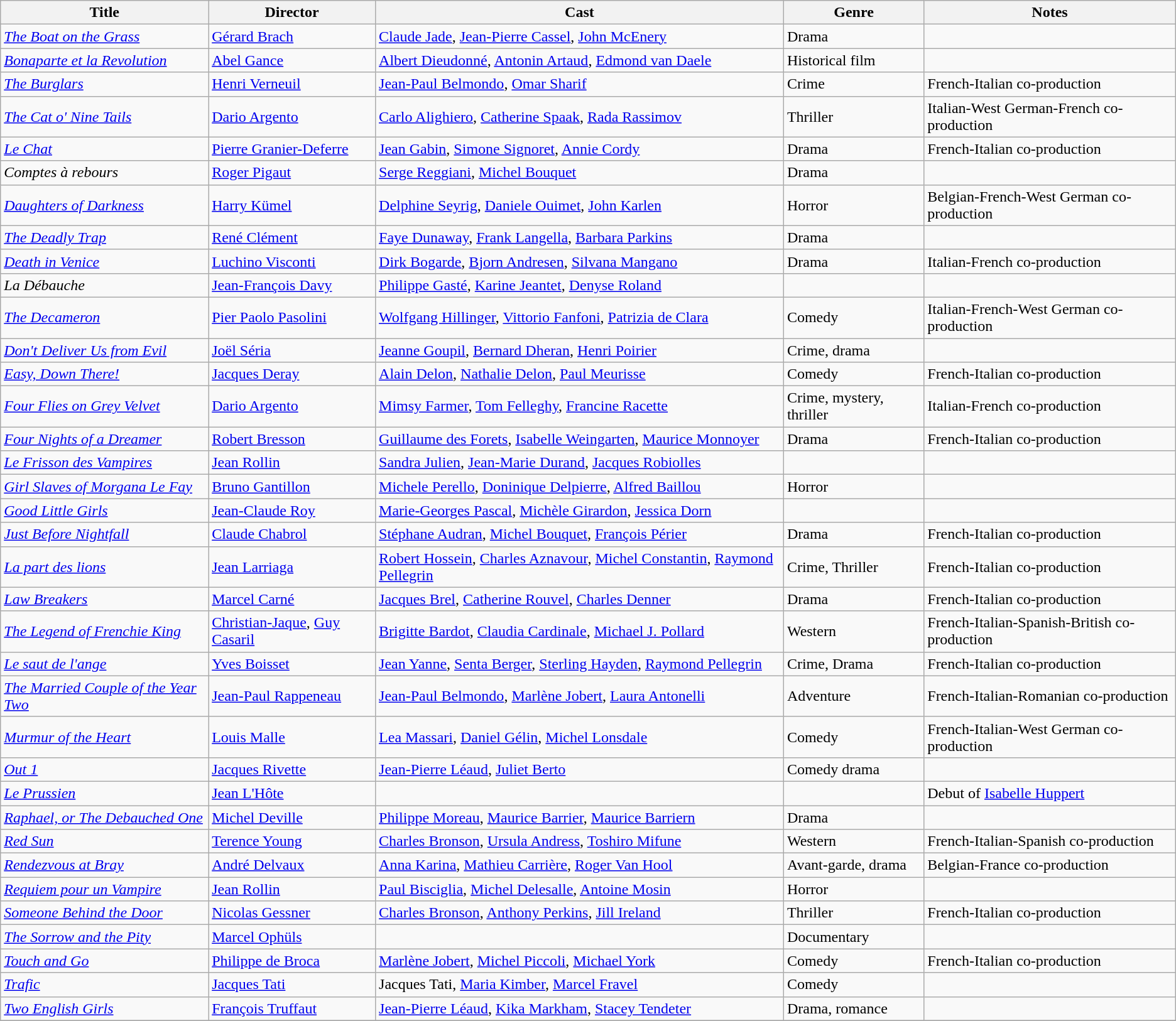<table class="wikitable">
<tr>
<th>Title</th>
<th>Director</th>
<th>Cast</th>
<th>Genre</th>
<th>Notes</th>
</tr>
<tr>
<td><em><a href='#'>The Boat on the Grass</a></em></td>
<td><a href='#'>Gérard Brach</a></td>
<td><a href='#'>Claude Jade</a>, <a href='#'>Jean-Pierre Cassel</a>, <a href='#'>John McEnery</a></td>
<td>Drama</td>
<td></td>
</tr>
<tr>
<td><em><a href='#'>Bonaparte et la Revolution</a></em></td>
<td><a href='#'>Abel Gance</a></td>
<td><a href='#'>Albert Dieudonné</a>, <a href='#'>Antonin Artaud</a>, <a href='#'>Edmond van Daele</a></td>
<td>Historical film</td>
<td></td>
</tr>
<tr>
<td><em><a href='#'>The Burglars</a></em></td>
<td><a href='#'>Henri Verneuil</a></td>
<td><a href='#'>Jean-Paul Belmondo</a>, <a href='#'>Omar Sharif</a></td>
<td>Crime</td>
<td>French-Italian co-production</td>
</tr>
<tr>
<td><em><a href='#'>The Cat o' Nine Tails</a></em></td>
<td><a href='#'>Dario Argento</a></td>
<td><a href='#'>Carlo Alighiero</a>, <a href='#'>Catherine Spaak</a>, <a href='#'>Rada Rassimov</a></td>
<td>Thriller</td>
<td>Italian-West German-French co-production</td>
</tr>
<tr>
<td><em><a href='#'>Le Chat</a></em></td>
<td><a href='#'>Pierre Granier-Deferre</a></td>
<td><a href='#'>Jean Gabin</a>, <a href='#'>Simone Signoret</a>, <a href='#'>Annie Cordy</a></td>
<td>Drama</td>
<td>French-Italian co-production</td>
</tr>
<tr>
<td><em>Comptes à rebours</em></td>
<td><a href='#'>Roger Pigaut</a></td>
<td><a href='#'>Serge Reggiani</a>, <a href='#'>Michel Bouquet</a></td>
<td>Drama</td>
<td></td>
</tr>
<tr>
<td><em><a href='#'>Daughters of Darkness</a></em></td>
<td><a href='#'>Harry Kümel</a></td>
<td><a href='#'>Delphine Seyrig</a>, <a href='#'>Daniele Ouimet</a>, <a href='#'>John Karlen</a></td>
<td>Horror</td>
<td>Belgian-French-West German co-production</td>
</tr>
<tr>
<td><em><a href='#'>The Deadly Trap</a></em></td>
<td><a href='#'>René Clément</a></td>
<td><a href='#'>Faye Dunaway</a>, <a href='#'>Frank Langella</a>, <a href='#'>Barbara Parkins</a></td>
<td>Drama</td>
<td></td>
</tr>
<tr>
<td><em><a href='#'>Death in Venice</a></em></td>
<td><a href='#'>Luchino Visconti</a></td>
<td><a href='#'>Dirk Bogarde</a>, <a href='#'>Bjorn Andresen</a>, <a href='#'>Silvana Mangano</a></td>
<td>Drama</td>
<td>Italian-French co-production</td>
</tr>
<tr>
<td><em>La Débauche</em></td>
<td><a href='#'>Jean-François Davy</a></td>
<td><a href='#'>Philippe Gasté</a>, <a href='#'>Karine Jeantet</a>, <a href='#'>Denyse Roland</a></td>
<td></td>
<td></td>
</tr>
<tr>
<td><em><a href='#'>The Decameron</a></em></td>
<td><a href='#'>Pier Paolo Pasolini</a></td>
<td><a href='#'>Wolfgang Hillinger</a>, <a href='#'>Vittorio Fanfoni</a>, <a href='#'>Patrizia de Clara</a></td>
<td>Comedy</td>
<td>Italian-French-West German co-production</td>
</tr>
<tr>
<td><em><a href='#'>Don't Deliver Us from Evil</a></em></td>
<td><a href='#'>Joël Séria</a></td>
<td><a href='#'>Jeanne Goupil</a>, <a href='#'>Bernard Dheran</a>, <a href='#'>Henri Poirier</a></td>
<td>Crime, drama</td>
<td></td>
</tr>
<tr>
<td><em><a href='#'>Easy, Down There!</a></em></td>
<td><a href='#'>Jacques Deray</a></td>
<td><a href='#'>Alain Delon</a>, <a href='#'>Nathalie Delon</a>, <a href='#'>Paul Meurisse</a></td>
<td>Comedy</td>
<td>French-Italian co-production</td>
</tr>
<tr>
<td><em><a href='#'>Four Flies on Grey Velvet</a></em></td>
<td><a href='#'>Dario Argento</a></td>
<td><a href='#'>Mimsy Farmer</a>, <a href='#'>Tom Felleghy</a>, <a href='#'>Francine Racette</a></td>
<td>Crime, mystery, thriller</td>
<td>Italian-French co-production</td>
</tr>
<tr>
<td><em><a href='#'>Four Nights of a Dreamer</a></em></td>
<td><a href='#'>Robert Bresson</a></td>
<td><a href='#'>Guillaume des Forets</a>, <a href='#'>Isabelle Weingarten</a>, <a href='#'>Maurice Monnoyer</a></td>
<td>Drama</td>
<td>French-Italian co-production</td>
</tr>
<tr>
<td><em><a href='#'>Le Frisson des Vampires</a></em></td>
<td><a href='#'>Jean Rollin</a></td>
<td><a href='#'>Sandra Julien</a>, <a href='#'>Jean-Marie Durand</a>, <a href='#'>Jacques Robiolles</a></td>
<td></td>
<td></td>
</tr>
<tr>
<td><em><a href='#'>Girl Slaves of Morgana Le Fay</a></em></td>
<td><a href='#'>Bruno Gantillon</a></td>
<td><a href='#'>Michele Perello</a>, <a href='#'>Doninique Delpierre</a>, <a href='#'>Alfred Baillou</a></td>
<td>Horror</td>
<td></td>
</tr>
<tr>
<td><em><a href='#'>Good Little Girls</a></em></td>
<td><a href='#'>Jean-Claude Roy</a></td>
<td><a href='#'>Marie-Georges Pascal</a>, <a href='#'>Michèle Girardon</a>, <a href='#'>Jessica Dorn</a></td>
<td></td>
<td></td>
</tr>
<tr>
<td><em><a href='#'>Just Before Nightfall</a></em></td>
<td><a href='#'>Claude Chabrol</a></td>
<td><a href='#'>Stéphane Audran</a>, <a href='#'>Michel Bouquet</a>, <a href='#'>François Périer</a></td>
<td>Drama</td>
<td>French-Italian co-production</td>
</tr>
<tr>
<td><em><a href='#'>La part des lions</a></em></td>
<td><a href='#'>Jean Larriaga</a></td>
<td><a href='#'>Robert Hossein</a>, <a href='#'>Charles Aznavour</a>, <a href='#'>Michel Constantin</a>, <a href='#'>Raymond Pellegrin</a></td>
<td>Crime, Thriller</td>
<td>French-Italian co-production</td>
</tr>
<tr>
<td><em><a href='#'>Law Breakers</a></em></td>
<td><a href='#'>Marcel Carné</a></td>
<td><a href='#'>Jacques Brel</a>, <a href='#'>Catherine Rouvel</a>, <a href='#'>Charles Denner</a></td>
<td>Drama</td>
<td>French-Italian co-production</td>
</tr>
<tr>
<td><em><a href='#'>The Legend of Frenchie King</a></em></td>
<td><a href='#'>Christian-Jaque</a>, <a href='#'>Guy Casaril</a></td>
<td><a href='#'>Brigitte Bardot</a>, <a href='#'>Claudia Cardinale</a>, <a href='#'>Michael J. Pollard</a></td>
<td>Western</td>
<td>French-Italian-Spanish-British co-production</td>
</tr>
<tr>
<td><em><a href='#'>Le saut de l'ange</a></em></td>
<td><a href='#'>Yves Boisset</a></td>
<td><a href='#'>Jean Yanne</a>, <a href='#'>Senta Berger</a>, <a href='#'>Sterling Hayden</a>, <a href='#'>Raymond Pellegrin</a></td>
<td>Crime, Drama</td>
<td>French-Italian co-production</td>
</tr>
<tr>
<td><em><a href='#'>The Married Couple of the Year Two</a></em></td>
<td><a href='#'>Jean-Paul Rappeneau</a></td>
<td><a href='#'>Jean-Paul Belmondo</a>, <a href='#'>Marlène Jobert</a>, <a href='#'>Laura Antonelli</a></td>
<td>Adventure</td>
<td>French-Italian-Romanian co-production</td>
</tr>
<tr>
<td><em><a href='#'>Murmur of the Heart</a></em></td>
<td><a href='#'>Louis Malle</a></td>
<td><a href='#'>Lea Massari</a>, <a href='#'>Daniel Gélin</a>, <a href='#'>Michel Lonsdale</a></td>
<td>Comedy</td>
<td>French-Italian-West German co-production</td>
</tr>
<tr>
<td><em><a href='#'>Out 1</a></em></td>
<td><a href='#'>Jacques Rivette</a></td>
<td><a href='#'>Jean-Pierre Léaud</a>, <a href='#'>Juliet Berto</a></td>
<td>Comedy drama</td>
<td></td>
</tr>
<tr>
<td><em><a href='#'>Le Prussien</a></em></td>
<td><a href='#'>Jean L'Hôte</a></td>
<td></td>
<td></td>
<td>Debut of <a href='#'>Isabelle Huppert</a></td>
</tr>
<tr>
<td><em><a href='#'>Raphael, or The Debauched One</a></em></td>
<td><a href='#'>Michel Deville</a></td>
<td><a href='#'>Philippe Moreau</a>, <a href='#'>Maurice Barrier</a>, <a href='#'>Maurice Barriern</a></td>
<td>Drama</td>
<td></td>
</tr>
<tr>
<td><em><a href='#'>Red Sun</a></em></td>
<td><a href='#'>Terence Young</a></td>
<td><a href='#'>Charles Bronson</a>, <a href='#'>Ursula Andress</a>, <a href='#'>Toshiro Mifune</a></td>
<td>Western</td>
<td>French-Italian-Spanish co-production</td>
</tr>
<tr>
<td><em><a href='#'>Rendezvous at Bray</a></em></td>
<td><a href='#'>André Delvaux</a></td>
<td><a href='#'>Anna Karina</a>, <a href='#'>Mathieu Carrière</a>, <a href='#'>Roger Van Hool</a></td>
<td>Avant-garde, drama</td>
<td>Belgian-France co-production</td>
</tr>
<tr>
<td><em><a href='#'>Requiem pour un Vampire</a></em></td>
<td><a href='#'>Jean Rollin</a></td>
<td><a href='#'>Paul Bisciglia</a>, <a href='#'>Michel Delesalle</a>, <a href='#'>Antoine Mosin</a></td>
<td>Horror</td>
<td></td>
</tr>
<tr>
<td><em><a href='#'>Someone Behind the Door</a></em></td>
<td><a href='#'>Nicolas Gessner</a></td>
<td><a href='#'>Charles Bronson</a>, <a href='#'>Anthony Perkins</a>, <a href='#'>Jill Ireland</a></td>
<td>Thriller</td>
<td>French-Italian co-production</td>
</tr>
<tr>
<td><em><a href='#'>The Sorrow and the Pity</a></em></td>
<td><a href='#'>Marcel Ophüls</a></td>
<td></td>
<td>Documentary</td>
<td></td>
</tr>
<tr>
<td><em><a href='#'>Touch and Go</a></em></td>
<td><a href='#'>Philippe de Broca</a></td>
<td><a href='#'>Marlène Jobert</a>, <a href='#'>Michel Piccoli</a>, <a href='#'>Michael York</a></td>
<td>Comedy</td>
<td>French-Italian co-production</td>
</tr>
<tr>
<td><em><a href='#'>Trafic</a></em></td>
<td><a href='#'>Jacques Tati</a></td>
<td>Jacques Tati, <a href='#'>Maria Kimber</a>, <a href='#'>Marcel Fravel</a></td>
<td>Comedy</td>
<td French-Italian co-production></td>
</tr>
<tr>
<td><em><a href='#'>Two English Girls</a></em></td>
<td><a href='#'>François Truffaut</a></td>
<td><a href='#'>Jean-Pierre Léaud</a>, <a href='#'>Kika Markham</a>, <a href='#'>Stacey Tendeter</a></td>
<td>Drama, romance</td>
<td></td>
</tr>
<tr>
</tr>
</table>
